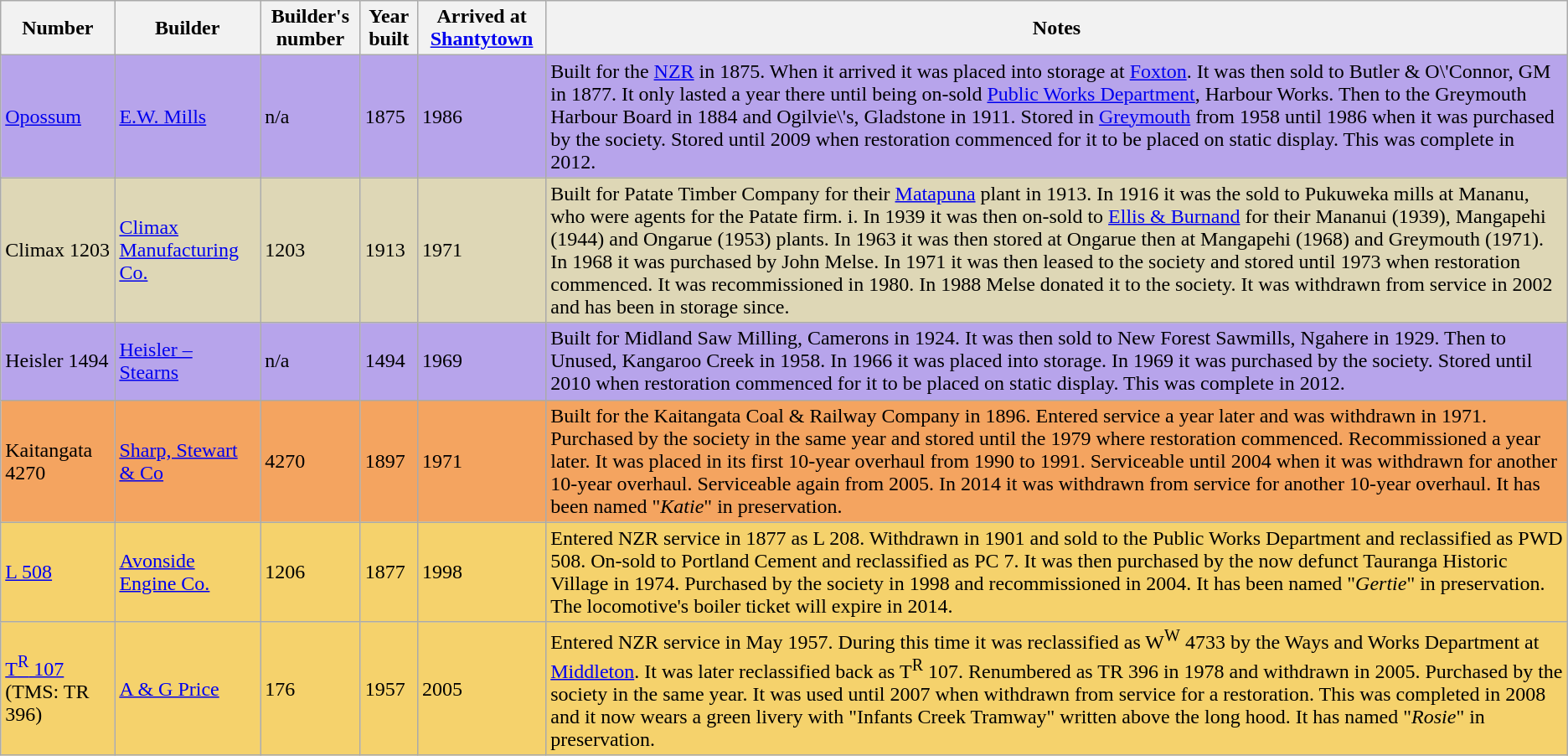<table class="sortable wikitable" border="1">
<tr>
<th>Number</th>
<th>Builder</th>
<th>Builder's number</th>
<th>Year built</th>
<th>Arrived at <a href='#'>Shantytown</a></th>
<th>Notes</th>
</tr>
<tr style="background:#B7A4EB;">
<td><a href='#'>Opossum</a></td>
<td><a href='#'>E.W. Mills</a></td>
<td>n/a</td>
<td>1875</td>
<td>1986</td>
<td>Built for the <a href='#'>NZR</a> in 1875. When it arrived it was placed into storage at <a href='#'>Foxton</a>. It was then sold to Butler & O\'Connor, GM in 1877. It only lasted a year there until being on-sold <a href='#'>Public Works Department</a>, Harbour Works. Then to the Greymouth Harbour Board in 1884 and Ogilvie\'s, Gladstone in 1911. Stored in <a href='#'>Greymouth</a> from 1958 until 1986 when it was purchased by the society. Stored until 2009 when restoration commenced for it to be placed on static display. This was complete in 2012.</td>
</tr>
<tr style="background:#DED7B6;">
<td>Climax 1203</td>
<td><a href='#'>Climax Manufacturing Co.</a></td>
<td>1203</td>
<td>1913</td>
<td>1971</td>
<td>Built for Patate Timber Company for their <a href='#'>Matapuna</a> plant in 1913. In 1916 it was the sold to Pukuweka mills at Mananu, who were agents for the Patate firm. i. In 1939 it was then on-sold to <a href='#'>Ellis & Burnand</a> for their Mananui (1939), Mangapehi (1944) and Ongarue (1953) plants. In 1963 it was then stored at Ongarue then at Mangapehi (1968) and Greymouth (1971). In 1968 it was purchased by John Melse. In 1971 it was then leased to the society and stored until 1973 when restoration commenced. It was recommissioned in 1980. In 1988 Melse donated it to the society. It was withdrawn from service in 2002 and has been in storage since.</td>
</tr>
<tr style="background:#B7A4EB;">
<td>Heisler 1494</td>
<td><a href='#'>Heisler – Stearns</a></td>
<td>n/a</td>
<td>1494</td>
<td>1969</td>
<td>Built for Midland Saw Milling, Camerons in 1924. It was then sold to New Forest Sawmills, Ngahere in 1929. Then to Unused, Kangaroo Creek in 1958. In 1966 it was placed into storage. In 1969 it was purchased by the society. Stored until 2010 when restoration commenced for it to be placed on static display. This was complete in 2012.</td>
</tr>
<tr style="background:#f4a460;">
<td>Kaitangata 4270</td>
<td><a href='#'>Sharp, Stewart & Co</a></td>
<td>4270</td>
<td>1897</td>
<td>1971</td>
<td>Built for the Kaitangata Coal & Railway Company in 1896. Entered service a year later and was withdrawn in 1971. Purchased by the society in the same year and stored until the 1979 where restoration commenced. Recommissioned a year later. It was placed in its first 10-year overhaul from 1990 to 1991. Serviceable until 2004 when it was withdrawn for another 10-year overhaul. Serviceable again from 2005. In 2014 it was withdrawn from service for another 10-year overhaul. It has been named "<em>Katie</em>" in preservation.</td>
</tr>
<tr style="background:#F5D26C;">
<td><a href='#'>L 508</a></td>
<td><a href='#'>Avonside Engine Co.</a></td>
<td>1206</td>
<td>1877</td>
<td>1998</td>
<td>Entered NZR service in 1877 as L 208. Withdrawn in 1901 and sold to the Public Works Department and reclassified as PWD 508. On-sold to Portland Cement and reclassified as PC 7. It was then purchased by the now defunct Tauranga Historic Village in 1974. Purchased by the society in 1998 and recommissioned in 2004. It has been named "<em>Gertie</em>" in preservation. The locomotive's boiler ticket will expire in 2014.</td>
</tr>
<tr style="background:#F5D26C;">
<td><a href='#'>T<sup>R</sup> 107</a> (TMS: TR 396)</td>
<td><a href='#'>A & G Price</a></td>
<td>176</td>
<td>1957</td>
<td>2005</td>
<td>Entered NZR service in May 1957. During this time it was reclassified as W<sup>W</sup> 4733 by the Ways and Works Department at <a href='#'>Middleton</a>. It was later reclassified back as T<sup>R</sup> 107. Renumbered as TR 396 in 1978 and withdrawn in 2005. Purchased by the society in the same year. It was used until 2007 when withdrawn from service for a restoration. This was completed in 2008 and it now wears a green livery with "Infants Creek Tramway" written above the long hood. It has named "<em>Rosie</em>" in preservation.</td>
</tr>
</table>
